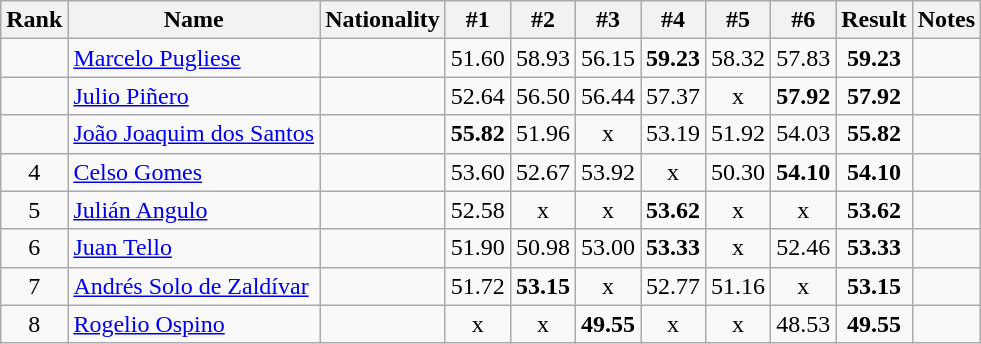<table class="wikitable sortable" style="text-align:center">
<tr>
<th>Rank</th>
<th>Name</th>
<th>Nationality</th>
<th>#1</th>
<th>#2</th>
<th>#3</th>
<th>#4</th>
<th>#5</th>
<th>#6</th>
<th>Result</th>
<th>Notes</th>
</tr>
<tr>
<td></td>
<td align=left><a href='#'>Marcelo Pugliese</a></td>
<td align=left></td>
<td>51.60</td>
<td>58.93</td>
<td>56.15</td>
<td><strong>59.23</strong></td>
<td>58.32</td>
<td>57.83</td>
<td><strong>59.23</strong></td>
<td></td>
</tr>
<tr>
<td></td>
<td align=left><a href='#'>Julio Piñero</a></td>
<td align=left></td>
<td>52.64</td>
<td>56.50</td>
<td>56.44</td>
<td>57.37</td>
<td>x</td>
<td><strong>57.92</strong></td>
<td><strong>57.92</strong></td>
<td></td>
</tr>
<tr>
<td></td>
<td align=left><a href='#'>João Joaquim dos Santos</a></td>
<td align=left></td>
<td><strong>55.82</strong></td>
<td>51.96</td>
<td>x</td>
<td>53.19</td>
<td>51.92</td>
<td>54.03</td>
<td><strong>55.82</strong></td>
<td></td>
</tr>
<tr>
<td>4</td>
<td align=left><a href='#'>Celso Gomes</a></td>
<td align=left></td>
<td>53.60</td>
<td>52.67</td>
<td>53.92</td>
<td>x</td>
<td>50.30</td>
<td><strong>54.10</strong></td>
<td><strong>54.10</strong></td>
<td></td>
</tr>
<tr>
<td>5</td>
<td align=left><a href='#'>Julián Angulo</a></td>
<td align=left></td>
<td>52.58</td>
<td>x</td>
<td>x</td>
<td><strong>53.62</strong></td>
<td>x</td>
<td>x</td>
<td><strong>53.62</strong></td>
<td></td>
</tr>
<tr>
<td>6</td>
<td align=left><a href='#'>Juan Tello</a></td>
<td align=left></td>
<td>51.90</td>
<td>50.98</td>
<td>53.00</td>
<td><strong>53.33</strong></td>
<td>x</td>
<td>52.46</td>
<td><strong>53.33</strong></td>
<td></td>
</tr>
<tr>
<td>7</td>
<td align=left><a href='#'>Andrés Solo de Zaldívar</a></td>
<td align=left></td>
<td>51.72</td>
<td><strong>53.15</strong></td>
<td>x</td>
<td>52.77</td>
<td>51.16</td>
<td>x</td>
<td><strong>53.15</strong></td>
<td></td>
</tr>
<tr>
<td>8</td>
<td align=left><a href='#'>Rogelio Ospino</a></td>
<td align=left></td>
<td>x</td>
<td>x</td>
<td><strong>49.55</strong></td>
<td>x</td>
<td>x</td>
<td>48.53</td>
<td><strong>49.55</strong></td>
<td></td>
</tr>
</table>
